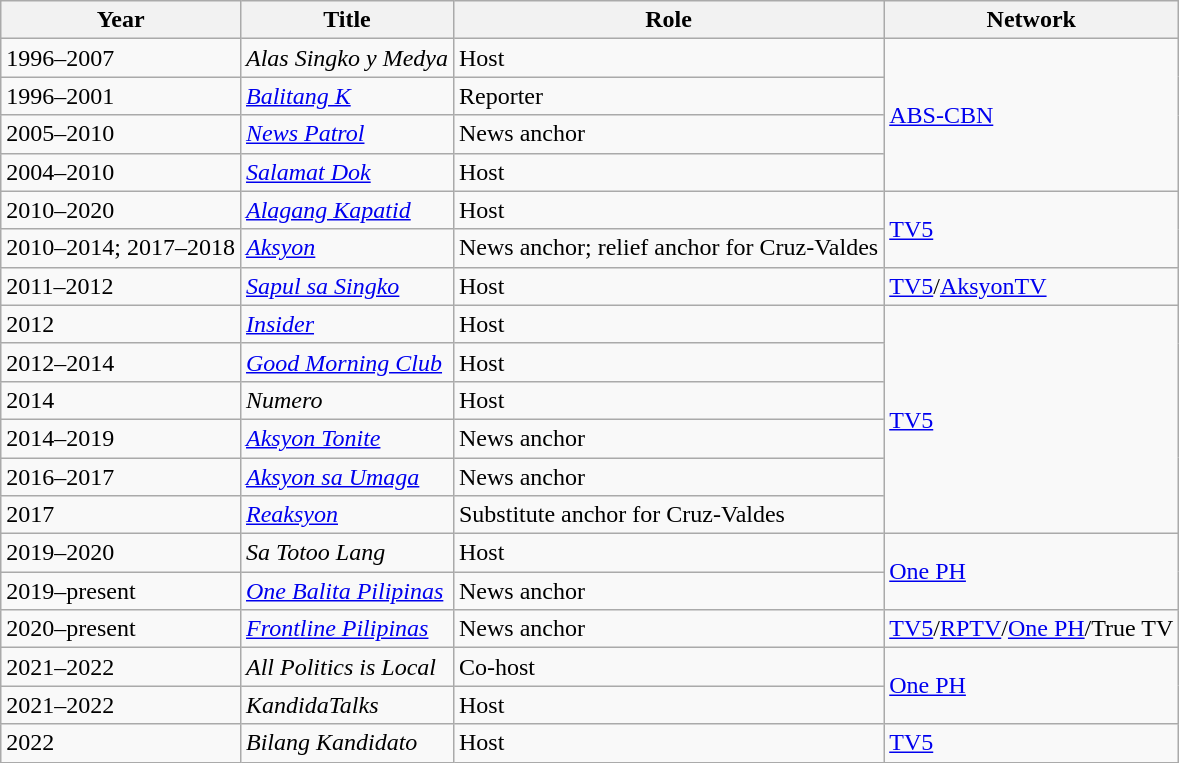<table class="wikitable sortable">
<tr>
<th>Year</th>
<th>Title</th>
<th>Role</th>
<th>Network</th>
</tr>
<tr>
<td>1996–2007</td>
<td><em>Alas Singko y Medya</em></td>
<td>Host</td>
<td rowspan="4"><a href='#'>ABS-CBN</a></td>
</tr>
<tr>
<td>1996–2001</td>
<td><em><a href='#'>Balitang K</a></em></td>
<td>Reporter</td>
</tr>
<tr>
<td>2005–2010</td>
<td><em><a href='#'>News Patrol</a></em></td>
<td>News anchor</td>
</tr>
<tr>
<td>2004–2010</td>
<td><em><a href='#'>Salamat Dok</a></em></td>
<td>Host</td>
</tr>
<tr>
<td>2010–2020</td>
<td><em><a href='#'>Alagang Kapatid</a></em></td>
<td>Host</td>
<td rowspan="2"><a href='#'>TV5</a></td>
</tr>
<tr>
<td>2010–2014; 2017–2018</td>
<td><em><a href='#'>Aksyon</a></em></td>
<td>News anchor; relief anchor for Cruz-Valdes</td>
</tr>
<tr>
<td>2011–2012</td>
<td><em><a href='#'>Sapul sa Singko</a></em></td>
<td>Host</td>
<td><a href='#'>TV5</a>/<a href='#'>AksyonTV</a></td>
</tr>
<tr>
<td>2012</td>
<td><em><a href='#'>Insider</a></em></td>
<td>Host</td>
<td rowspan="6"><a href='#'>TV5</a></td>
</tr>
<tr>
<td>2012–2014</td>
<td><em><a href='#'>Good Morning Club</a></em></td>
<td>Host</td>
</tr>
<tr>
<td>2014</td>
<td><em>Numero</em></td>
<td>Host</td>
</tr>
<tr>
<td>2014–2019</td>
<td><em><a href='#'>Aksyon Tonite</a></em></td>
<td>News anchor</td>
</tr>
<tr>
<td>2016–2017</td>
<td><em><a href='#'>Aksyon sa Umaga</a></em></td>
<td>News anchor</td>
</tr>
<tr>
<td>2017</td>
<td><em><a href='#'>Reaksyon</a></em></td>
<td>Substitute anchor for Cruz-Valdes</td>
</tr>
<tr>
<td>2019–2020</td>
<td><em>Sa Totoo Lang</em></td>
<td>Host</td>
<td rowspan="2"><a href='#'>One PH</a></td>
</tr>
<tr>
<td>2019–present</td>
<td><em><a href='#'>One Balita Pilipinas</a></em></td>
<td>News anchor</td>
</tr>
<tr>
<td>2020–present</td>
<td><em><a href='#'>Frontline Pilipinas</a></em></td>
<td>News anchor</td>
<td><a href='#'>TV5</a>/<a href='#'>RPTV</a>/<a href='#'>One PH</a>/True TV</td>
</tr>
<tr>
<td>2021–2022</td>
<td><em>All Politics is Local</em></td>
<td>Co-host</td>
<td rowspan="2"><a href='#'>One PH</a></td>
</tr>
<tr>
<td>2021–2022</td>
<td><em>KandidaTalks</em></td>
<td>Host</td>
</tr>
<tr>
<td>2022</td>
<td><em>Bilang Kandidato</em></td>
<td>Host</td>
<td><a href='#'>TV5</a></td>
</tr>
</table>
